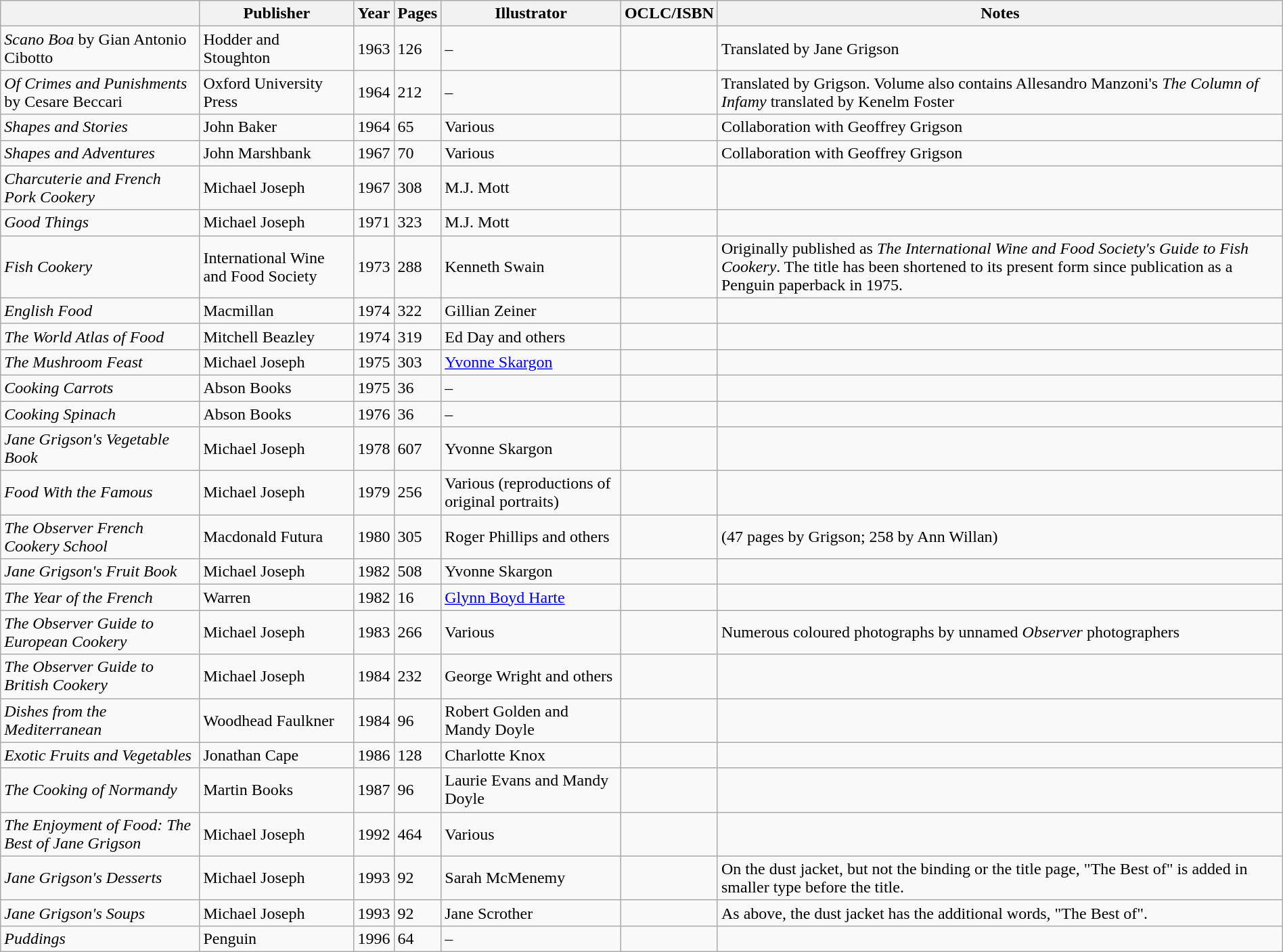<table class="wikitable plainrowheaders" style="text-align: left; margin-right: 0;">
<tr>
<th scope="col"></th>
<th scope="col">Publisher</th>
<th scope="col">Year</th>
<th scope="col">Pages</th>
<th scope="col">Illustrator</th>
<th scope="col">OCLC/ISBN</th>
<th scope="col">Notes</th>
</tr>
<tr>
<td><em>Scano Boa</em> by Gian Antonio Cibotto</td>
<td>Hodder and Stoughton</td>
<td>1963</td>
<td>126</td>
<td>–</td>
<td></td>
<td>Translated by Jane Grigson</td>
</tr>
<tr>
<td><em>Of Crimes and Punishments</em> by Cesare Beccari</td>
<td>Oxford University Press</td>
<td>1964</td>
<td>212</td>
<td>–</td>
<td></td>
<td>Translated by Grigson. Volume also contains Allesandro Manzoni's <em>The Column of Infamy</em> translated by Kenelm Foster</td>
</tr>
<tr>
<td><em>Shapes and Stories</em></td>
<td>John Baker</td>
<td>1964</td>
<td>65</td>
<td>Various</td>
<td></td>
<td>Collaboration with Geoffrey Grigson</td>
</tr>
<tr>
<td><em>Shapes and Adventures</em></td>
<td>John Marshbank</td>
<td>1967</td>
<td>70</td>
<td>Various</td>
<td></td>
<td>Collaboration with Geoffrey Grigson</td>
</tr>
<tr>
<td><em>Charcuterie and French Pork Cookery</em></td>
<td>Michael Joseph</td>
<td>1967</td>
<td>308</td>
<td>M.J. Mott</td>
<td></td>
<td></td>
</tr>
<tr>
<td><em>Good Things</em></td>
<td>Michael Joseph</td>
<td>1971</td>
<td>323</td>
<td>M.J. Mott</td>
<td></td>
<td></td>
</tr>
<tr>
<td><em>Fish Cookery</em></td>
<td>International Wine and Food Society</td>
<td>1973</td>
<td>288</td>
<td>Kenneth Swain</td>
<td></td>
<td>Originally published as <em>The International Wine and Food Society's Guide to Fish Cookery</em>. The title has been shortened to its present form since publication as a Penguin paperback in 1975.</td>
</tr>
<tr>
<td><em>English Food</em></td>
<td>Macmillan</td>
<td>1974</td>
<td>322</td>
<td>Gillian Zeiner</td>
<td></td>
<td></td>
</tr>
<tr>
<td><em>The World Atlas of Food</em></td>
<td>Mitchell Beazley</td>
<td>1974</td>
<td>319</td>
<td>Ed Day and others</td>
<td></td>
<td></td>
</tr>
<tr>
<td><em>The Mushroom Feast</em></td>
<td>Michael Joseph</td>
<td>1975</td>
<td>303</td>
<td><a href='#'>Yvonne Skargon</a></td>
<td></td>
<td></td>
</tr>
<tr>
<td><em>Cooking Carrots</em></td>
<td>Abson Books</td>
<td>1975</td>
<td>36</td>
<td>–</td>
<td></td>
<td></td>
</tr>
<tr>
<td><em>Cooking Spinach</em></td>
<td>Abson Books</td>
<td>1976</td>
<td>36</td>
<td>–</td>
<td></td>
<td></td>
</tr>
<tr>
<td><em>Jane Grigson's Vegetable Book</em></td>
<td>Michael Joseph</td>
<td>1978</td>
<td>607</td>
<td>Yvonne Skargon</td>
<td></td>
<td></td>
</tr>
<tr>
<td><em>Food With the Famous</em></td>
<td>Michael Joseph</td>
<td>1979</td>
<td>256</td>
<td>Various (reproductions of original portraits)</td>
<td></td>
<td></td>
</tr>
<tr>
<td><em>The Observer French Cookery School</em></td>
<td>Macdonald Futura</td>
<td>1980</td>
<td>305</td>
<td>Roger Phillips and others</td>
<td></td>
<td>(47 pages by Grigson; 258 by Ann Willan)</td>
</tr>
<tr>
<td><em>Jane Grigson's Fruit Book</em></td>
<td>Michael Joseph</td>
<td>1982</td>
<td>508</td>
<td>Yvonne Skargon</td>
<td></td>
<td></td>
</tr>
<tr>
<td><em>The Year of the French</em></td>
<td>Warren</td>
<td>1982</td>
<td>16</td>
<td><a href='#'>Glynn Boyd Harte</a></td>
<td></td>
<td></td>
</tr>
<tr>
<td><em>The Observer Guide to European Cookery</em></td>
<td>Michael Joseph</td>
<td>1983</td>
<td>266</td>
<td>Various</td>
<td></td>
<td>Numerous coloured photographs by unnamed <em>Observer</em> photographers</td>
</tr>
<tr>
<td><em>The Observer Guide to British Cookery</em></td>
<td>Michael Joseph</td>
<td>1984</td>
<td>232</td>
<td>George Wright and others</td>
<td></td>
<td></td>
</tr>
<tr>
<td><em>Dishes from the Mediterranean</em></td>
<td>Woodhead Faulkner</td>
<td>1984</td>
<td>96</td>
<td>Robert Golden and Mandy Doyle</td>
<td></td>
<td></td>
</tr>
<tr>
<td><em>Exotic Fruits and Vegetables</em></td>
<td>Jonathan Cape</td>
<td>1986</td>
<td>128</td>
<td>Charlotte Knox</td>
<td></td>
<td></td>
</tr>
<tr>
<td><em>The Cooking of Normandy</em></td>
<td>Martin Books</td>
<td>1987</td>
<td>96</td>
<td>Laurie Evans and Mandy Doyle</td>
<td></td>
<td></td>
</tr>
<tr>
<td><em>The Enjoyment of Food: The Best of Jane Grigson</em></td>
<td>Michael Joseph</td>
<td>1992</td>
<td>464</td>
<td>Various</td>
<td></td>
<td></td>
</tr>
<tr>
<td><em>Jane Grigson's Desserts</em></td>
<td>Michael Joseph</td>
<td>1993</td>
<td>92</td>
<td>Sarah McMenemy</td>
<td></td>
<td>On the dust jacket, but not the binding or the title page, "The Best of" is added in smaller type before the title.</td>
</tr>
<tr>
<td><em>Jane Grigson's Soups</em></td>
<td>Michael Joseph</td>
<td>1993</td>
<td>92</td>
<td>Jane Scrother</td>
<td></td>
<td>As above, the dust jacket has the additional words, "The Best of".</td>
</tr>
<tr>
<td><em>Puddings</em></td>
<td>Penguin</td>
<td>1996</td>
<td>64</td>
<td>–</td>
<td></td>
<td></td>
</tr>
</table>
